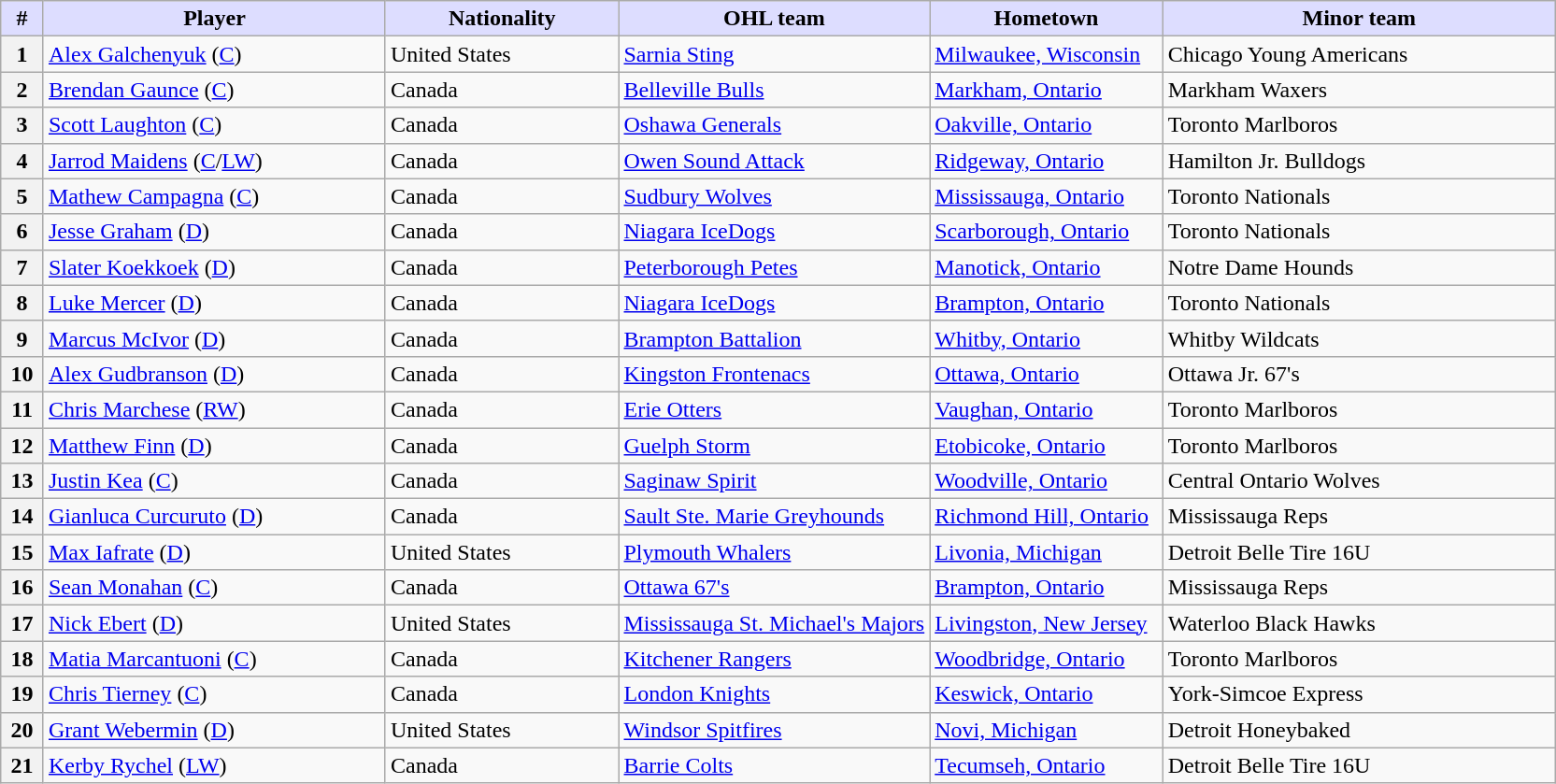<table class="wikitable">
<tr>
<th style="background:#ddf; width:2.75%;">#</th>
<th style="background:#ddf; width:22.0%;">Player</th>
<th style="background:#ddf; width:15.0%;">Nationality</th>
<th style="background:#ddf; width:20.0%;">OHL team</th>
<th style="background:#ddf; width:15.0%;">Hometown</th>
<th style="background:#ddf; width:100.0%;">Minor team</th>
</tr>
<tr>
<th>1</th>
<td><a href='#'>Alex Galchenyuk</a> (<a href='#'>C</a>)</td>
<td> United States</td>
<td><a href='#'>Sarnia Sting</a></td>
<td><a href='#'>Milwaukee, Wisconsin</a></td>
<td>Chicago Young Americans</td>
</tr>
<tr>
<th>2</th>
<td><a href='#'>Brendan Gaunce</a> (<a href='#'>C</a>)</td>
<td> Canada</td>
<td><a href='#'>Belleville Bulls</a></td>
<td><a href='#'>Markham, Ontario</a></td>
<td>Markham Waxers</td>
</tr>
<tr>
<th>3</th>
<td><a href='#'>Scott Laughton</a> (<a href='#'>C</a>)</td>
<td> Canada</td>
<td><a href='#'>Oshawa Generals</a></td>
<td><a href='#'>Oakville, Ontario</a></td>
<td>Toronto Marlboros</td>
</tr>
<tr>
<th>4</th>
<td><a href='#'>Jarrod Maidens</a> (<a href='#'>C</a>/<a href='#'>LW</a>)</td>
<td> Canada</td>
<td><a href='#'>Owen Sound Attack</a></td>
<td><a href='#'>Ridgeway, Ontario</a></td>
<td>Hamilton Jr. Bulldogs</td>
</tr>
<tr>
<th>5</th>
<td><a href='#'>Mathew Campagna</a> (<a href='#'>C</a>)</td>
<td> Canada</td>
<td><a href='#'>Sudbury Wolves</a></td>
<td><a href='#'>Mississauga, Ontario</a></td>
<td>Toronto Nationals</td>
</tr>
<tr>
<th>6</th>
<td><a href='#'>Jesse Graham</a> (<a href='#'>D</a>)</td>
<td> Canada</td>
<td><a href='#'>Niagara IceDogs</a></td>
<td><a href='#'>Scarborough, Ontario</a></td>
<td>Toronto Nationals</td>
</tr>
<tr>
<th>7</th>
<td><a href='#'>Slater Koekkoek</a> (<a href='#'>D</a>)</td>
<td> Canada</td>
<td><a href='#'>Peterborough Petes</a></td>
<td><a href='#'>Manotick, Ontario</a></td>
<td>Notre Dame Hounds</td>
</tr>
<tr>
<th>8</th>
<td><a href='#'>Luke Mercer</a> (<a href='#'>D</a>)</td>
<td> Canada</td>
<td><a href='#'>Niagara IceDogs</a></td>
<td><a href='#'>Brampton, Ontario</a></td>
<td>Toronto Nationals</td>
</tr>
<tr>
<th>9</th>
<td><a href='#'>Marcus McIvor</a> (<a href='#'>D</a>)</td>
<td> Canada</td>
<td><a href='#'>Brampton Battalion</a></td>
<td><a href='#'>Whitby, Ontario</a></td>
<td>Whitby Wildcats</td>
</tr>
<tr>
<th>10</th>
<td><a href='#'>Alex Gudbranson</a> (<a href='#'>D</a>)</td>
<td> Canada</td>
<td><a href='#'>Kingston Frontenacs</a></td>
<td><a href='#'>Ottawa, Ontario</a></td>
<td>Ottawa Jr. 67's</td>
</tr>
<tr>
<th>11</th>
<td><a href='#'>Chris Marchese</a> (<a href='#'>RW</a>)</td>
<td> Canada</td>
<td><a href='#'>Erie Otters</a></td>
<td><a href='#'>Vaughan, Ontario</a></td>
<td>Toronto Marlboros</td>
</tr>
<tr>
<th>12</th>
<td><a href='#'>Matthew Finn</a> (<a href='#'>D</a>)</td>
<td> Canada</td>
<td><a href='#'>Guelph Storm</a></td>
<td><a href='#'>Etobicoke, Ontario</a></td>
<td>Toronto Marlboros</td>
</tr>
<tr>
<th>13</th>
<td><a href='#'>Justin Kea</a> (<a href='#'>C</a>)</td>
<td> Canada</td>
<td><a href='#'>Saginaw Spirit</a></td>
<td><a href='#'>Woodville, Ontario</a></td>
<td>Central Ontario Wolves</td>
</tr>
<tr>
<th>14</th>
<td><a href='#'>Gianluca Curcuruto</a> (<a href='#'>D</a>)</td>
<td> Canada</td>
<td><a href='#'>Sault Ste. Marie Greyhounds</a></td>
<td><a href='#'>Richmond Hill, Ontario</a></td>
<td>Mississauga Reps</td>
</tr>
<tr>
<th>15</th>
<td><a href='#'>Max Iafrate</a> (<a href='#'>D</a>)</td>
<td> United States</td>
<td><a href='#'>Plymouth Whalers</a></td>
<td><a href='#'>Livonia, Michigan</a></td>
<td>Detroit Belle Tire 16U</td>
</tr>
<tr>
<th>16</th>
<td><a href='#'>Sean Monahan</a> (<a href='#'>C</a>)</td>
<td> Canada</td>
<td><a href='#'>Ottawa 67's</a></td>
<td><a href='#'>Brampton, Ontario</a></td>
<td>Mississauga Reps</td>
</tr>
<tr>
<th>17</th>
<td><a href='#'>Nick Ebert</a> (<a href='#'>D</a>)</td>
<td> United States</td>
<td><a href='#'>Mississauga St. Michael's Majors</a></td>
<td><a href='#'>Livingston, New Jersey</a></td>
<td>Waterloo Black Hawks</td>
</tr>
<tr>
<th>18</th>
<td><a href='#'>Matia Marcantuoni</a> (<a href='#'>C</a>)</td>
<td> Canada</td>
<td><a href='#'>Kitchener Rangers</a></td>
<td><a href='#'>Woodbridge, Ontario</a></td>
<td>Toronto Marlboros</td>
</tr>
<tr>
<th>19</th>
<td><a href='#'>Chris Tierney</a> (<a href='#'>C</a>)</td>
<td> Canada</td>
<td><a href='#'>London Knights</a></td>
<td><a href='#'>Keswick, Ontario</a></td>
<td>York-Simcoe Express</td>
</tr>
<tr>
<th>20</th>
<td><a href='#'>Grant Webermin</a> (<a href='#'>D</a>)</td>
<td> United States</td>
<td><a href='#'>Windsor Spitfires</a></td>
<td><a href='#'>Novi, Michigan</a></td>
<td>Detroit Honeybaked</td>
</tr>
<tr>
<th>21</th>
<td><a href='#'>Kerby Rychel</a> (<a href='#'>LW</a>)</td>
<td> Canada</td>
<td><a href='#'>Barrie Colts</a></td>
<td><a href='#'>Tecumseh, Ontario</a></td>
<td>Detroit Belle Tire 16U</td>
</tr>
</table>
